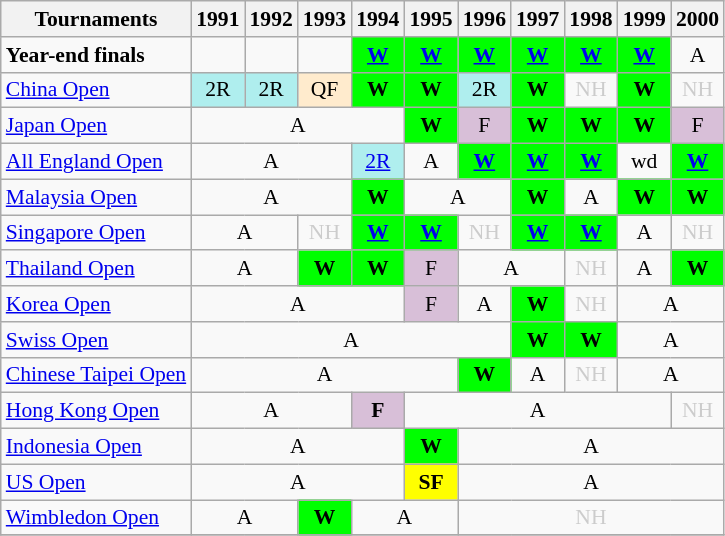<table class="wikitable" style="font-size: 90%; text-align:center">
<tr>
<th>Tournaments</th>
<th>1991</th>
<th>1992</th>
<th>1993</th>
<th>1994</th>
<th>1995</th>
<th>1996</th>
<th>1997</th>
<th>1998</th>
<th>1999</th>
<th>2000</th>
</tr>
<tr>
<td align=left><strong>Year-end finals</strong></td>
<td></td>
<td></td>
<td></td>
<td bgcolor=00FF00><a href='#'><strong>W</strong></a></td>
<td bgcolor=00FF00><a href='#'><strong>W</strong></a></td>
<td bgcolor=00FF00><a href='#'><strong>W</strong></a></td>
<td bgcolor=00FF00><a href='#'><strong>W</strong></a></td>
<td bgcolor=00FF00><a href='#'><strong>W</strong></a></td>
<td bgcolor=00FF00><a href='#'><strong>W</strong></a></td>
<td>A</td>
</tr>
<tr>
<td align=left><a href='#'>China Open</a></td>
<td bgcolor=AFEEEE>2R</td>
<td bgcolor=AFEEEE>2R</td>
<td bgcolor=FFEBCD>QF</td>
<td bgcolor=00FF00><strong>W</strong></td>
<td bgcolor=00FF00><strong>W</strong></td>
<td bgcolor=AFEEEE>2R</td>
<td bgcolor=00FF00><strong>W</strong></td>
<td style=color:#ccc>NH</td>
<td bgcolor=00FF00><strong>W</strong></td>
<td style=color:#ccc>NH</td>
</tr>
<tr>
<td align=left><a href='#'>Japan Open</a></td>
<td colspan="4">A</td>
<td bgcolor=00FF00><strong>W</strong></td>
<td bgcolor=D8BFD8>F</td>
<td bgcolor=00FF00><strong>W</strong></td>
<td bgcolor=00FF00><strong>W</strong></td>
<td bgcolor=00FF00><strong>W</strong></td>
<td bgcolor=D8BFD8>F</td>
</tr>
<tr>
<td align=left><a href='#'>All England Open</a></td>
<td colspan="3">A</td>
<td bgcolor=AFEEEE><a href='#'>2R</a></td>
<td>A</td>
<td bgcolor=00FF00><a href='#'><strong>W</strong></a></td>
<td bgcolor=00FF00><a href='#'><strong>W</strong></a></td>
<td bgcolor=00FF00><a href='#'><strong>W</strong></a></td>
<td>wd</td>
<td bgcolor=00FF00><a href='#'><strong>W</strong></a></td>
</tr>
<tr>
<td align=left><a href='#'>Malaysia Open</a></td>
<td colspan="3">A</td>
<td bgcolor=00FF00><strong>W</strong></td>
<td colspan="2">A</td>
<td bgcolor=00FF00><strong>W</strong></td>
<td>A</td>
<td bgcolor=00FF00><strong>W</strong></td>
<td bgcolor=00FF00><strong>W</strong></td>
</tr>
<tr>
<td align=left><a href='#'>Singapore Open</a></td>
<td colspan="2">A</td>
<td style=color:#ccc>NH</td>
<td bgcolor=00FF00><a href='#'><strong>W</strong></a></td>
<td bgcolor=00FF00><a href='#'><strong>W</strong></a></td>
<td style=color:#ccc>NH</td>
<td bgcolor=00FF00><a href='#'><strong>W</strong></a></td>
<td bgcolor=00FF00><a href='#'><strong>W</strong></a></td>
<td>A</td>
<td style=color:#ccc>NH</td>
</tr>
<tr>
<td align=left><a href='#'>Thailand Open</a></td>
<td colspan="2">A</td>
<td bgcolor=00FF00><strong>W</strong></td>
<td bgcolor=00FF00><strong>W</strong></td>
<td bgcolor=D8BFD8>F</td>
<td colspan="2">A</td>
<td style=color:#ccc>NH</td>
<td>A</td>
<td bgcolor=00FF00><strong>W</strong></td>
</tr>
<tr>
<td align=left><a href='#'>Korea Open</a></td>
<td colspan="4">A</td>
<td bgcolor=D8BFD8>F</td>
<td>A</td>
<td bgcolor=00FF00><strong>W</strong></td>
<td style=color:#ccc>NH</td>
<td colspan="2">A</td>
</tr>
<tr>
<td align=left><a href='#'>Swiss Open</a></td>
<td colspan="6">A</td>
<td bgcolor=00FF00><strong>W</strong></td>
<td bgcolor=00FF00><strong>W</strong></td>
<td colspan="2">A</td>
</tr>
<tr>
<td align=left><a href='#'>Chinese Taipei Open</a></td>
<td colspan="5">A</td>
<td bgcolor=00FF00><strong>W</strong></td>
<td>A</td>
<td style=color:#ccc>NH</td>
<td colspan="2">A</td>
</tr>
<tr>
<td align=left><a href='#'>Hong Kong Open</a></td>
<td colspan="3">A</td>
<td bgcolor=D8BFD8><strong>F</strong></td>
<td colspan="5">A</td>
<td style=color:#ccc>NH</td>
</tr>
<tr>
<td align=left><a href='#'>Indonesia Open</a></td>
<td colspan="4">A</td>
<td bgcolor=00FF00><strong>W</strong></td>
<td colspan="5">A</td>
</tr>
<tr>
<td align=left><a href='#'>US Open</a></td>
<td colspan="4">A</td>
<td bgcolor=FFFF00><strong>SF</strong></td>
<td colspan="5">A</td>
</tr>
<tr>
<td align=left><a href='#'>Wimbledon Open</a></td>
<td colspan="2">A</td>
<td bgcolor=00FF00><strong>W</strong></td>
<td colspan="2">A</td>
<td colspan="5" style=color:#ccc>NH</td>
</tr>
<tr>
</tr>
</table>
